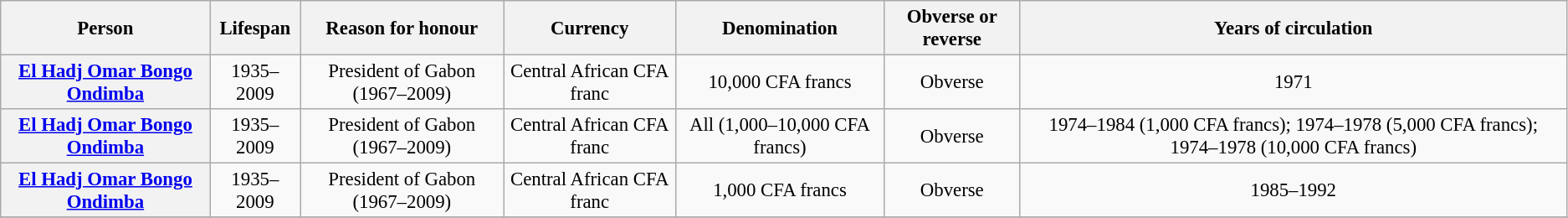<table class="wikitable" style="font-size:95%; text-align:center;">
<tr>
<th>Person</th>
<th>Lifespan</th>
<th>Reason for honour</th>
<th>Currency</th>
<th>Denomination</th>
<th>Obverse or reverse</th>
<th>Years of circulation</th>
</tr>
<tr>
<th><a href='#'>El Hadj Omar Bongo Ondimba</a></th>
<td>1935–2009</td>
<td>President of Gabon (1967–2009)</td>
<td>Central African CFA franc</td>
<td>10,000 CFA francs</td>
<td>Obverse</td>
<td>1971</td>
</tr>
<tr>
<th><a href='#'>El Hadj Omar Bongo Ondimba</a></th>
<td>1935–2009</td>
<td>President of Gabon (1967–2009)</td>
<td>Central African CFA franc</td>
<td>All (1,000–10,000 CFA francs)</td>
<td>Obverse</td>
<td>1974–1984 (1,000 CFA francs); 1974–1978 (5,000 CFA francs); 1974–1978 (10,000 CFA francs)</td>
</tr>
<tr>
<th><a href='#'>El Hadj Omar Bongo Ondimba</a></th>
<td>1935–2009</td>
<td>President of Gabon (1967–2009)</td>
<td>Central African CFA franc</td>
<td>1,000 CFA francs</td>
<td>Obverse</td>
<td>1985–1992</td>
</tr>
<tr>
</tr>
</table>
